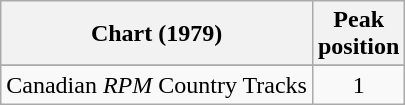<table class="wikitable sortable">
<tr>
<th align="left">Chart (1979)</th>
<th align="center">Peak<br>position</th>
</tr>
<tr>
</tr>
<tr>
<td align="left">Canadian <em>RPM</em> Country Tracks</td>
<td align="center">1</td>
</tr>
</table>
